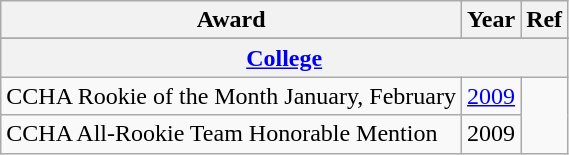<table class="wikitable">
<tr>
<th>Award</th>
<th>Year</th>
<th>Ref</th>
</tr>
<tr>
</tr>
<tr>
<th colspan="3"><a href='#'>College</a></th>
</tr>
<tr>
<td>CCHA Rookie of the Month January, February</td>
<td><a href='#'>2009</a></td>
<td rowspan="2"></td>
</tr>
<tr>
<td>CCHA All-Rookie Team Honorable Mention</td>
<td>2009</td>
</tr>
</table>
